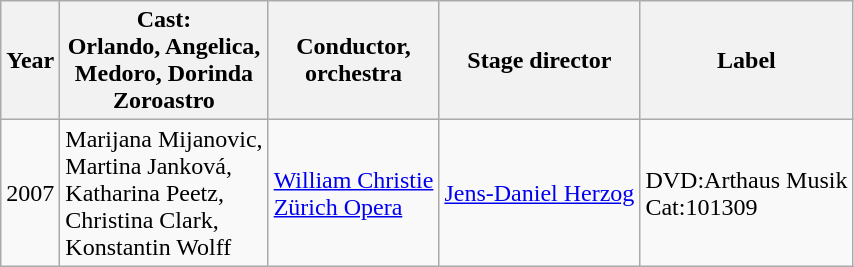<table class="wikitable">
<tr>
<th>Year</th>
<th>Cast:<br>Orlando, Angelica, <br>Medoro, Dorinda<br>Zoroastro</th>
<th>Conductor,<br>orchestra</th>
<th>Stage director</th>
<th>Label</th>
</tr>
<tr>
<td>2007</td>
<td>Marijana Mijanovic,<br>Martina Janková,<br>Katharina Peetz,<br>Christina Clark,<br>Konstantin Wolff</td>
<td><a href='#'>William Christie</a><br><a href='#'>Zürich Opera</a></td>
<td><a href='#'>Jens-Daniel Herzog</a></td>
<td>DVD:Arthaus Musik<br>Cat:101309</td>
</tr>
</table>
